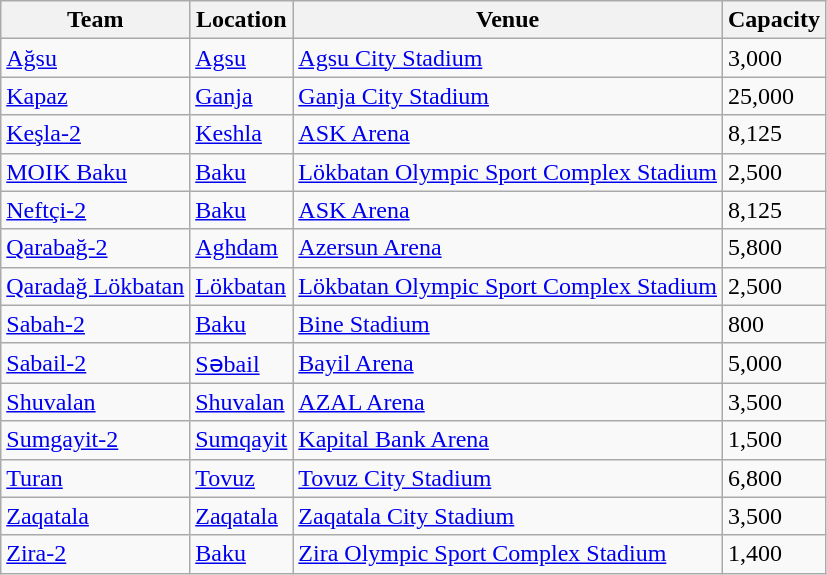<table class="wikitable sortable">
<tr>
<th>Team</th>
<th>Location</th>
<th>Venue</th>
<th>Capacity</th>
</tr>
<tr>
<td><a href='#'>Ağsu</a></td>
<td><a href='#'>Agsu</a></td>
<td><a href='#'>Agsu City Stadium</a></td>
<td>3,000</td>
</tr>
<tr>
<td><a href='#'>Kapaz</a></td>
<td><a href='#'>Ganja</a></td>
<td><a href='#'>Ganja City Stadium</a></td>
<td>25,000</td>
</tr>
<tr>
<td><a href='#'>Keşla-2</a></td>
<td><a href='#'>Keshla</a></td>
<td><a href='#'>ASK Arena</a></td>
<td>8,125</td>
</tr>
<tr>
<td><a href='#'>MOIK Baku</a></td>
<td><a href='#'>Baku</a></td>
<td><a href='#'>Lökbatan Olympic Sport Complex Stadium</a></td>
<td>2,500</td>
</tr>
<tr>
<td><a href='#'>Neftçi-2</a></td>
<td><a href='#'>Baku</a></td>
<td><a href='#'>ASK Arena</a></td>
<td>8,125</td>
</tr>
<tr>
<td><a href='#'>Qarabağ-2</a></td>
<td><a href='#'>Aghdam</a></td>
<td><a href='#'>Azersun Arena</a></td>
<td>5,800</td>
</tr>
<tr>
<td><a href='#'>Qaradağ Lökbatan</a></td>
<td><a href='#'>Lökbatan</a></td>
<td><a href='#'>Lökbatan Olympic Sport Complex Stadium</a></td>
<td>2,500</td>
</tr>
<tr>
<td><a href='#'>Sabah-2</a></td>
<td><a href='#'>Baku</a></td>
<td><a href='#'>Bine Stadium</a></td>
<td>800</td>
</tr>
<tr>
<td><a href='#'>Sabail-2</a></td>
<td><a href='#'>Səbail</a></td>
<td><a href='#'>Bayil Arena</a></td>
<td>5,000</td>
</tr>
<tr>
<td><a href='#'>Shuvalan</a></td>
<td><a href='#'>Shuvalan</a></td>
<td><a href='#'>AZAL Arena</a></td>
<td>3,500</td>
</tr>
<tr>
<td><a href='#'>Sumgayit-2</a></td>
<td><a href='#'>Sumqayit</a></td>
<td><a href='#'>Kapital Bank Arena</a></td>
<td>1,500</td>
</tr>
<tr>
<td><a href='#'>Turan</a></td>
<td><a href='#'>Tovuz</a></td>
<td><a href='#'>Tovuz City Stadium</a></td>
<td>6,800</td>
</tr>
<tr>
<td><a href='#'>Zaqatala</a></td>
<td><a href='#'>Zaqatala</a></td>
<td><a href='#'>Zaqatala City Stadium</a></td>
<td>3,500</td>
</tr>
<tr>
<td><a href='#'>Zira-2</a></td>
<td><a href='#'>Baku</a></td>
<td><a href='#'>Zira Olympic Sport Complex Stadium</a></td>
<td>1,400</td>
</tr>
</table>
